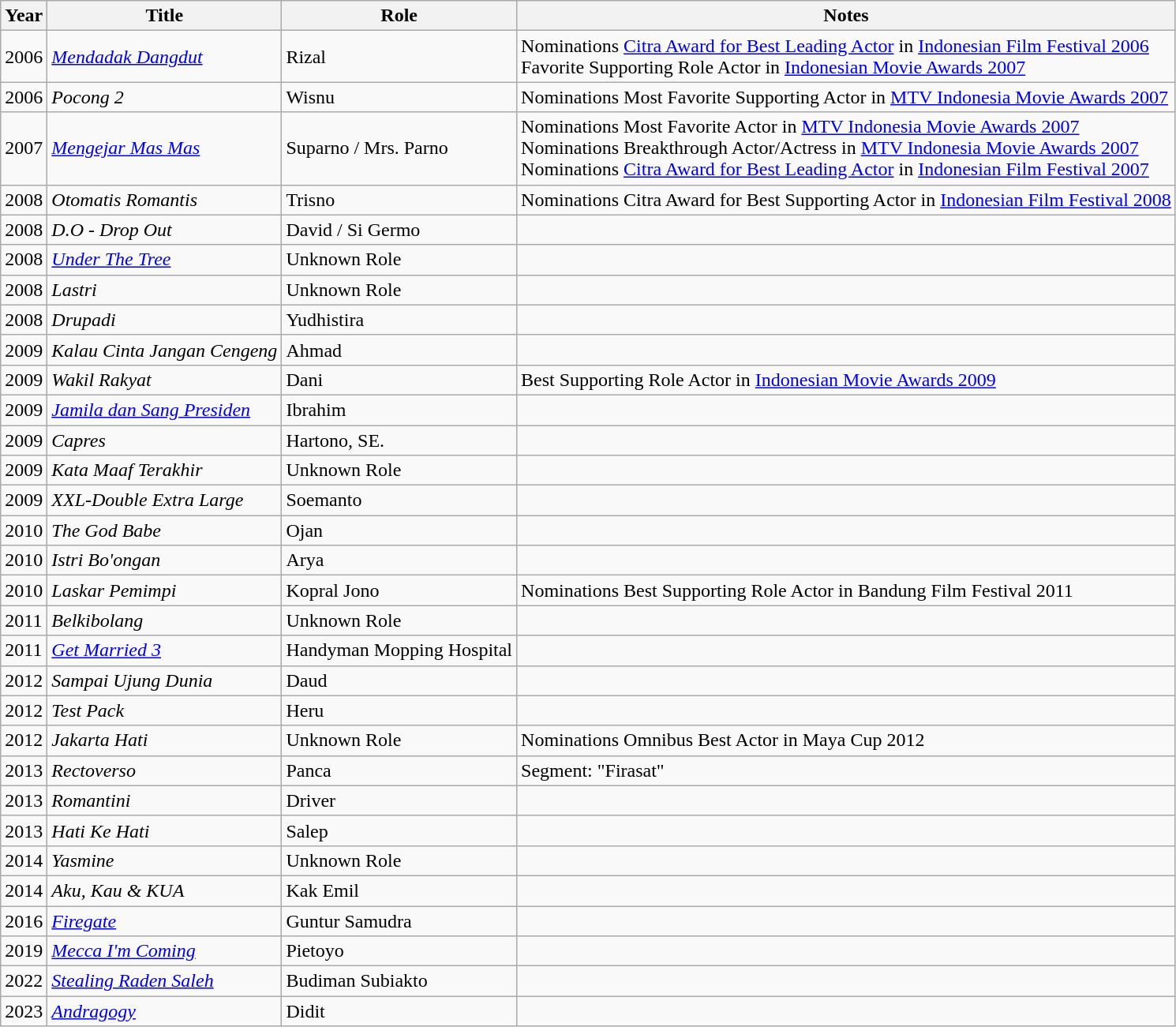<table class="wikitable">
<tr>
<th>Year</th>
<th>Title</th>
<th>Role</th>
<th>Notes</th>
</tr>
<tr>
<td>2006</td>
<td><em><a href='#'>Mendadak Dangdut</a></em></td>
<td>Rizal</td>
<td>Nominations <a href='#'>Citra Award for Best Leading Actor</a> in <a href='#'>Indonesian Film Festival 2006</a><br>Favorite Supporting Role Actor in <a href='#'>Indonesian Movie Awards 2007</a></td>
</tr>
<tr>
<td>2006</td>
<td><em>Pocong 2</em></td>
<td>Wisnu</td>
<td>Nominations Most Favorite Supporting Actor in <a href='#'>MTV Indonesia Movie Awards 2007</a></td>
</tr>
<tr>
<td>2007</td>
<td><em><a href='#'>Mengejar Mas Mas</a></em></td>
<td>Suparno / Mrs. Parno</td>
<td>Nominations Most Favorite Actor in <a href='#'>MTV Indonesia Movie Awards 2007</a><br>Nominations Breakthrough Actor/Actress in <a href='#'>MTV Indonesia Movie Awards 2007</a><br>Nominations <a href='#'>Citra Award for Best Leading Actor</a> in <a href='#'>Indonesian Film Festival 2007</a></td>
</tr>
<tr>
<td>2008</td>
<td><em>Otomatis Romantis</em></td>
<td>Trisno</td>
<td>Nominations Citra Award for Best Supporting Actor in <a href='#'>Indonesian Film Festival 2008</a></td>
</tr>
<tr>
<td>2008</td>
<td><em>D.O - Drop Out</em></td>
<td>David / Si Germo</td>
<td></td>
</tr>
<tr>
<td>2008</td>
<td><em><a href='#'>Under The Tree</a></em></td>
<td>Unknown Role</td>
<td></td>
</tr>
<tr>
<td>2008</td>
<td><em>Lastri</em></td>
<td>Unknown Role</td>
<td></td>
</tr>
<tr>
<td>2008</td>
<td><em>Drupadi</em></td>
<td>Yudhistira</td>
<td></td>
</tr>
<tr>
<td>2009</td>
<td><em>Kalau Cinta Jangan Cengeng</em></td>
<td>Ahmad</td>
<td></td>
</tr>
<tr>
<td>2009</td>
<td><em>Wakil Rakyat</em></td>
<td>Dani</td>
<td>Best Supporting Role Actor in <a href='#'>Indonesian Movie Awards 2009</a></td>
</tr>
<tr>
<td>2009</td>
<td><em><a href='#'>Jamila dan Sang Presiden</a></em></td>
<td>Ibrahim</td>
<td></td>
</tr>
<tr>
<td>2009</td>
<td><em>Capres</em></td>
<td>Hartono, SE.</td>
<td></td>
</tr>
<tr>
<td>2009</td>
<td><em>Kata Maaf Terakhir</em></td>
<td>Unknown Role</td>
<td></td>
</tr>
<tr>
<td>2009</td>
<td><em>XXL-Double Extra Large</em></td>
<td>Soemanto</td>
<td></td>
</tr>
<tr>
<td>2010</td>
<td><em>The God Babe</em></td>
<td>Ojan</td>
<td></td>
</tr>
<tr>
<td>2010</td>
<td><em>Istri Bo'ongan</em></td>
<td>Arya</td>
<td></td>
</tr>
<tr>
<td>2010</td>
<td><em>Laskar Pemimpi</em></td>
<td>Kopral Jono</td>
<td>Nominations Best Supporting Role Actor in Bandung Film Festival 2011</td>
</tr>
<tr>
<td>2011</td>
<td><em>Belkibolang</em></td>
<td>Unknown Role</td>
<td></td>
</tr>
<tr>
<td>2011</td>
<td><em><a href='#'>Get Married 3</a></em></td>
<td>Handyman Mopping Hospital</td>
<td></td>
</tr>
<tr>
<td>2012</td>
<td><em>Sampai Ujung Dunia</em></td>
<td>Daud</td>
<td></td>
</tr>
<tr>
<td>2012</td>
<td><em>Test Pack</em></td>
<td>Heru</td>
<td></td>
</tr>
<tr>
<td>2012</td>
<td><em>Jakarta Hati</em></td>
<td>Unknown Role</td>
<td>Nominations Omnibus Best Actor in Maya Cup 2012</td>
</tr>
<tr>
<td>2013</td>
<td><em>Rectoverso</em></td>
<td>Panca</td>
<td>Segment: "Firasat"</td>
</tr>
<tr>
<td>2013</td>
<td><em>Romantini</em></td>
<td>Driver</td>
<td></td>
</tr>
<tr>
<td>2013</td>
<td><em>Hati Ke Hati</em></td>
<td>Salep</td>
<td></td>
</tr>
<tr>
<td>2014</td>
<td><em>Yasmine</em></td>
<td>Unknown Role</td>
<td></td>
</tr>
<tr>
<td>2014</td>
<td><em>Aku, Kau & KUA</em></td>
<td>Kak Emil</td>
<td></td>
</tr>
<tr>
<td>2016</td>
<td><em><a href='#'>Firegate</a></em></td>
<td>Guntur Samudra</td>
<td></td>
</tr>
<tr>
<td>2019</td>
<td><em><a href='#'>Mecca I'm Coming</a></em></td>
<td>Pietoyo</td>
<td></td>
</tr>
<tr>
<td>2022</td>
<td><em><a href='#'>Stealing Raden Saleh</a></em></td>
<td>Budiman Subiakto</td>
<td></td>
</tr>
<tr>
<td>2023</td>
<td><em><a href='#'>Andragogy</a></em></td>
<td>Didit</td>
<td></td>
</tr>
</table>
